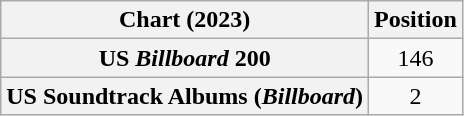<table class="wikitable sortable plainrowheaders" style="text-align:center">
<tr>
<th scope="col">Chart (2023)</th>
<th scope="col">Position</th>
</tr>
<tr>
<th scope="row">US <em>Billboard</em> 200</th>
<td>146</td>
</tr>
<tr>
<th scope="row">US Soundtrack Albums (<em>Billboard</em>)</th>
<td>2</td>
</tr>
</table>
